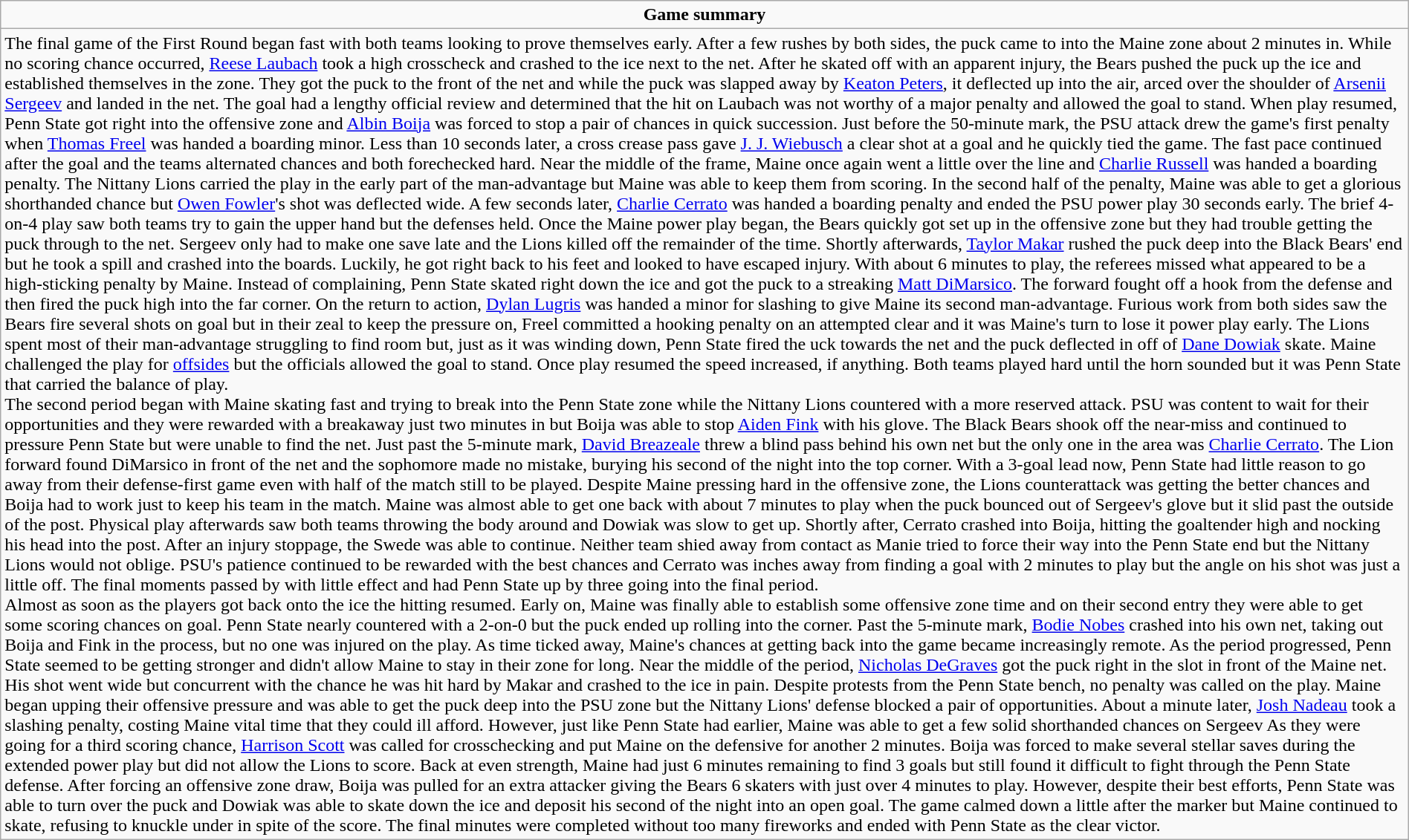<table role="presentation" class="wikitable mw-collapsible autocollapse" width=100%>
<tr>
<td align=center><strong>Game summary</strong></td>
</tr>
<tr>
<td>The final game of the First Round began fast with both teams looking to prove themselves early. After a few rushes by both sides, the puck came to into the Maine zone about 2 minutes in. While no scoring chance occurred, <a href='#'>Reese Laubach</a> took a high crosscheck and crashed to the ice next to the net. After he skated off with an apparent injury, the Bears pushed the puck up the ice and established themselves in the zone. They got the puck to the front of the net and while the puck was slapped away by <a href='#'>Keaton Peters</a>, it deflected up into the air, arced over the shoulder of <a href='#'>Arsenii Sergeev</a> and landed in the net. The goal had a lengthy official review and determined that the hit on Laubach was not worthy of a major penalty and allowed the goal to stand. When play resumed, Penn State got right into the offensive zone and <a href='#'>Albin Boija</a> was forced to stop a pair of chances in quick succession. Just before the 50-minute mark, the PSU attack drew the game's first penalty when <a href='#'>Thomas Freel</a> was handed a boarding minor. Less than 10 seconds later, a cross crease pass gave <a href='#'>J. J. Wiebusch</a> a clear shot at a goal and he quickly tied the game. The fast pace continued after the goal and the teams alternated chances and both forechecked hard. Near the middle of the frame, Maine once again went a little over the line and <a href='#'>Charlie Russell</a> was handed a boarding penalty. The Nittany Lions carried the play in the early part of the man-advantage but Maine was able to keep them from scoring. In the second half of the penalty, Maine was able to get a glorious shorthanded chance but <a href='#'>Owen Fowler</a>'s shot was deflected wide. A few seconds later, <a href='#'>Charlie Cerrato</a> was handed a boarding penalty and ended the PSU power play 30 seconds early. The brief 4-on-4 play saw both teams try to gain the upper hand but the defenses held. Once the Maine power play began, the Bears quickly got set up in the offensive zone but they had trouble getting the puck through to the net. Sergeev only had to make one save late and the Lions killed off the remainder of the time. Shortly afterwards, <a href='#'>Taylor Makar</a> rushed the puck deep into the Black Bears' end but he took a spill and crashed into the boards. Luckily, he got right back to his feet and looked to have escaped injury. With about 6 minutes to play, the referees missed what appeared to be a high-sticking penalty by Maine. Instead of complaining, Penn State skated right down the ice and got the puck to a streaking <a href='#'>Matt DiMarsico</a>. The forward fought off a hook from the defense and then fired the puck high into the far corner. On the return to action, <a href='#'>Dylan Lugris</a> was handed a minor for slashing to give Maine its second man-advantage. Furious work from both sides saw the Bears fire several shots on goal but in their zeal to keep the pressure on, Freel committed a hooking penalty on an attempted clear and it was Maine's turn to lose it power play early. The Lions spent most of their man-advantage struggling to find room but, just as it was winding down, Penn State fired the uck towards the net and the puck deflected in off of <a href='#'>Dane Dowiak</a> skate. Maine challenged the play for <a href='#'>offsides</a> but the officials allowed the goal to stand. Once play resumed the speed increased, if anything. Both teams played hard until the horn sounded but it was Penn State that carried the balance of play.<br>The second period began with Maine skating fast and trying to break into the Penn State zone while the Nittany Lions countered with a more reserved attack. PSU was content to wait for their opportunities and they were rewarded with a breakaway just two minutes in but Boija was able to stop <a href='#'>Aiden Fink</a> with his glove. The Black Bears shook off the near-miss and continued to pressure Penn State but were unable to find the net. Just past the 5-minute mark, <a href='#'>David Breazeale</a> threw a blind pass behind his own net but the only one in the area was <a href='#'>Charlie Cerrato</a>. The Lion forward found DiMarsico in front of the net and the sophomore made no mistake, burying his second of the night into the top corner. With a 3-goal lead now, Penn State had little reason to go away from their defense-first game even with half of the match still to be played. Despite Maine pressing hard in the offensive zone, the Lions counterattack was getting the better chances and Boija had to work just to keep his team in the match. Maine was almost able to get one back with about 7 minutes to play when the puck bounced out of Sergeev's glove but it slid past the outside of the post. Physical play afterwards saw both teams throwing the body around and Dowiak was slow to get up. Shortly after, Cerrato crashed into Boija, hitting the goaltender high and nocking his head into the post. After an injury stoppage, the Swede was able to continue. Neither team shied away from contact as Manie tried to force their way into the Penn State end but the Nittany Lions would not oblige. PSU's patience continued to be rewarded with the best chances and Cerrato was inches away from finding a goal with 2 minutes to play but the angle on his shot was just a little off. The final moments passed by with little effect and had Penn State up by three going into the final period.<br>Almost as soon as the players got back onto the ice the hitting resumed. Early on, Maine was finally able to establish some offensive zone time and on their second entry they were able to get some scoring chances on goal. Penn State nearly countered with a 2-on-0 but the puck ended up rolling into the corner. Past the 5-minute mark, <a href='#'>Bodie Nobes</a> crashed into his own net, taking out Boija and Fink in the process, but no one was injured on the play. As time ticked away, Maine's chances at getting back into the game became increasingly remote. As the period progressed, Penn State seemed to be getting stronger and didn't allow Maine to stay in their zone for long. Near the middle of the period, <a href='#'>Nicholas DeGraves</a> got the puck right in the slot in front of the Maine net. His shot went wide but concurrent with the chance he was hit hard by Makar and crashed to the ice in pain. Despite protests from the Penn State bench, no penalty was called on the play. Maine began upping their offensive pressure and was able to get the puck deep into the PSU zone but the Nittany Lions' defense blocked a pair of opportunities. About a minute later, <a href='#'>Josh Nadeau</a> took a slashing penalty, costing Maine vital time that they could ill afford. However, just like Penn State had earlier, Maine was able to get a few solid shorthanded chances on Sergeev As they were going for a third scoring chance, <a href='#'>Harrison Scott</a> was called for crosschecking and put Maine on the defensive for another 2 minutes. Boija was forced to make several stellar saves during the extended power play but did not allow the Lions to score. Back at even strength, Maine had just 6 minutes remaining to find 3 goals but still found it difficult to fight through the Penn State defense. After forcing an offensive zone draw, Boija was pulled for an extra attacker giving the Bears 6 skaters with just over 4 minutes to play. However, despite their best efforts, Penn State was able to turn over the puck and Dowiak was able to skate down the ice and deposit his second of the night into an open goal. The game calmed down a little after the marker but Maine continued to skate, refusing to knuckle under in spite of the score. The final minutes were completed without too many fireworks and ended with Penn State as the clear victor.</td>
</tr>
</table>
